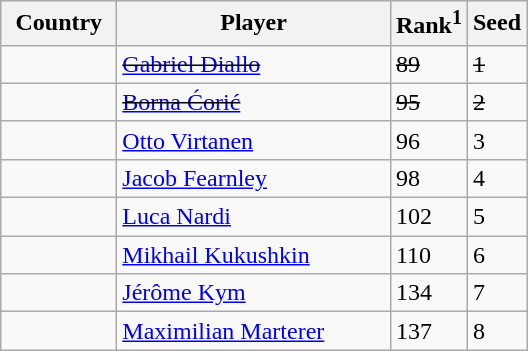<table class="sortable wikitable">
<tr>
<th width="70">Country</th>
<th width="175">Player</th>
<th>Rank<sup>1</sup></th>
<th>Seed</th>
</tr>
<tr>
<td><s></s></td>
<td><s><a href='#'>Gabriel Diallo</a></s></td>
<td><s>89</s></td>
<td><s>1</s></td>
</tr>
<tr>
<td><s></s></td>
<td><s><a href='#'>Borna Ćorić</a></s></td>
<td><s>95</s></td>
<td><s>2</s></td>
</tr>
<tr>
<td></td>
<td><a href='#'>Otto Virtanen</a></td>
<td>96</td>
<td>3</td>
</tr>
<tr>
<td></td>
<td><a href='#'>Jacob Fearnley</a></td>
<td>98</td>
<td>4</td>
</tr>
<tr>
<td></td>
<td><a href='#'>Luca Nardi</a></td>
<td>102</td>
<td>5</td>
</tr>
<tr>
<td></td>
<td><a href='#'>Mikhail Kukushkin</a></td>
<td>110</td>
<td>6</td>
</tr>
<tr>
<td></td>
<td><a href='#'>Jérôme Kym</a></td>
<td>134</td>
<td>7</td>
</tr>
<tr>
<td></td>
<td><a href='#'>Maximilian Marterer</a></td>
<td>137</td>
<td>8</td>
</tr>
</table>
